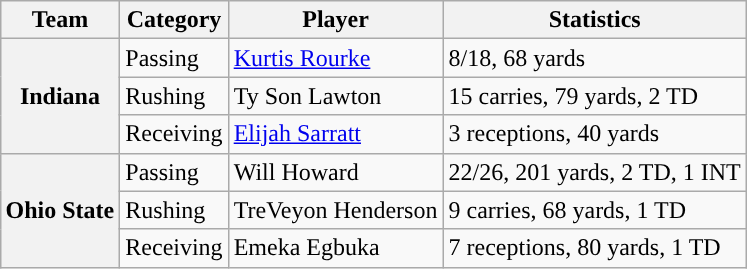<table class="wikitable" style="float:right">
<tr>
<th>Team</th>
<th>Category</th>
<th>Player</th>
<th>Statistics</th>
</tr>
<tr>
<th rowspan=3>Indiana</th>
<td>Passing</td>
<td><a href='#'>Kurtis Rourke</a></td>
<td>8/18, 68 yards</td>
</tr>
<tr>
<td>Rushing</td>
<td>Ty Son Lawton</td>
<td>15 carries, 79 yards, 2 TD</td>
</tr>
<tr>
<td>Receiving</td>
<td><a href='#'>Elijah Sarratt</a></td>
<td>3 receptions, 40 yards</td>
</tr>
<tr>
<th rowspan=3>Ohio State</th>
<td>Passing</td>
<td>Will Howard</td>
<td>22/26, 201 yards, 2 TD, 1 INT</td>
</tr>
<tr>
<td>Rushing</td>
<td>TreVeyon Henderson</td>
<td>9 carries, 68 yards, 1 TD</td>
</tr>
<tr>
<td>Receiving</td>
<td>Emeka Egbuka</td>
<td>7 receptions, 80 yards, 1 TD</td>
</tr>
</table>
